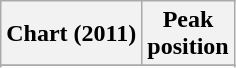<table class="wikitable sortable plainrowheaders">
<tr>
<th>Chart (2011)</th>
<th>Peak<br>position</th>
</tr>
<tr>
</tr>
<tr>
</tr>
<tr>
</tr>
<tr>
</tr>
</table>
